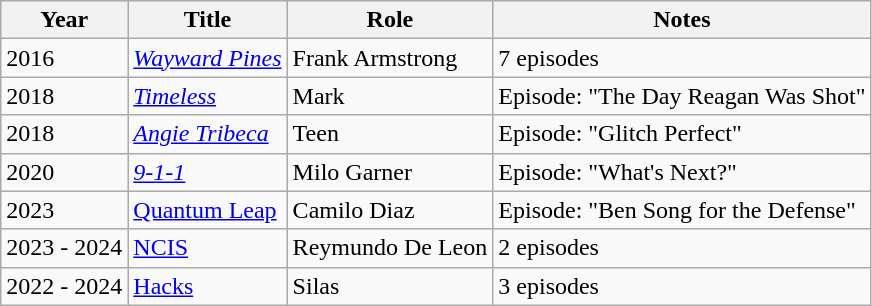<table class="wikitable sortable">
<tr>
<th>Year</th>
<th>Title</th>
<th>Role</th>
<th>Notes</th>
</tr>
<tr>
<td>2016</td>
<td><em><a href='#'>Wayward Pines</a></em></td>
<td>Frank Armstrong</td>
<td>7 episodes</td>
</tr>
<tr>
<td>2018</td>
<td><em><a href='#'>Timeless</a></em></td>
<td>Mark</td>
<td>Episode: "The Day Reagan Was Shot"</td>
</tr>
<tr>
<td>2018</td>
<td><em><a href='#'>Angie Tribeca</a></em></td>
<td>Teen</td>
<td>Episode: "Glitch Perfect"</td>
</tr>
<tr>
<td>2020</td>
<td><em><a href='#'>9-1-1</a></em></td>
<td>Milo Garner</td>
<td>Episode: "What's Next?"</td>
</tr>
<tr>
<td>2023</td>
<td><a href='#'>Quantum Leap</a></td>
<td>Camilo Diaz</td>
<td>Episode: "Ben Song for the Defense"</td>
</tr>
<tr>
<td>2023 - 2024</td>
<td><a href='#'>NCIS</a></td>
<td>Reymundo De Leon</td>
<td>2 episodes</td>
</tr>
<tr>
<td>2022 - 2024</td>
<td><a href='#'>Hacks</a></td>
<td>Silas</td>
<td>3 episodes</td>
</tr>
</table>
